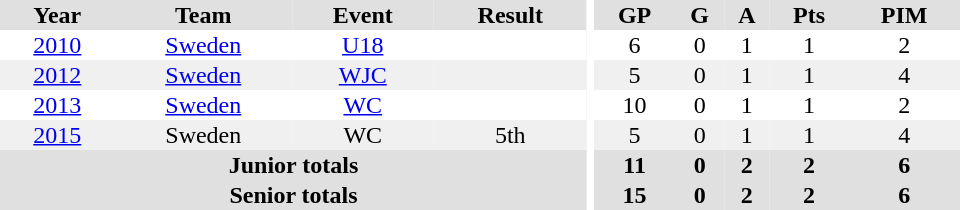<table border="0" cellpadding="1" cellspacing="0" ID="Table3" style="text-align:center; width:40em">
<tr ALIGN="center" bgcolor="#e0e0e0">
<th>Year</th>
<th>Team</th>
<th>Event</th>
<th>Result</th>
<th rowspan="99" bgcolor="#ffffff"></th>
<th>GP</th>
<th>G</th>
<th>A</th>
<th>Pts</th>
<th>PIM</th>
</tr>
<tr ALIGN="center">
<td><a href='#'>2010</a></td>
<td><a href='#'>Sweden</a></td>
<td><a href='#'>U18</a></td>
<td></td>
<td>6</td>
<td>0</td>
<td>1</td>
<td>1</td>
<td>2</td>
</tr>
<tr bgcolor="#f0f0f0">
<td><a href='#'>2012</a></td>
<td><a href='#'>Sweden</a></td>
<td><a href='#'>WJC</a></td>
<td></td>
<td>5</td>
<td>0</td>
<td>1</td>
<td>1</td>
<td>4</td>
</tr>
<tr>
<td><a href='#'>2013</a></td>
<td><a href='#'>Sweden</a></td>
<td><a href='#'>WC</a></td>
<td></td>
<td>10</td>
<td>0</td>
<td>1</td>
<td>1</td>
<td>2</td>
</tr>
<tr bgcolor="#f0f0f0">
<td><a href='#'>2015</a></td>
<td>Sweden</td>
<td>WC</td>
<td>5th</td>
<td>5</td>
<td>0</td>
<td>1</td>
<td>1</td>
<td>4</td>
</tr>
<tr ALIGN="center" bgcolor="#e0e0e0">
<th colspan=4>Junior totals</th>
<th>11</th>
<th>0</th>
<th>2</th>
<th>2</th>
<th>6</th>
</tr>
<tr ALIGN="center" bgcolor="#e0e0e0">
<th colspan=4>Senior totals</th>
<th>15</th>
<th>0</th>
<th>2</th>
<th>2</th>
<th>6</th>
</tr>
</table>
